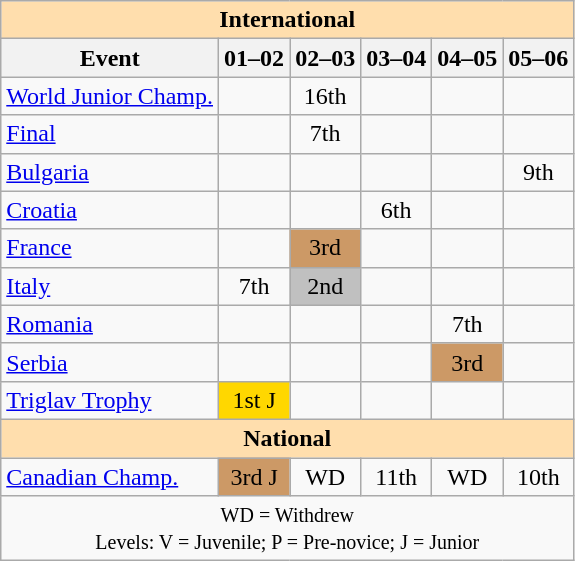<table class="wikitable" style="text-align:center">
<tr>
<th colspan="6" style="background-color: #ffdead; " align="center">International</th>
</tr>
<tr>
<th>Event</th>
<th>01–02</th>
<th>02–03</th>
<th>03–04</th>
<th>04–05</th>
<th>05–06</th>
</tr>
<tr>
<td align=left><a href='#'>World Junior Champ.</a></td>
<td></td>
<td>16th</td>
<td></td>
<td></td>
<td></td>
</tr>
<tr>
<td align=left> <a href='#'>Final</a></td>
<td></td>
<td>7th</td>
<td></td>
<td></td>
<td></td>
</tr>
<tr>
<td align=left> <a href='#'>Bulgaria</a></td>
<td></td>
<td></td>
<td></td>
<td></td>
<td>9th</td>
</tr>
<tr>
<td align=left> <a href='#'>Croatia</a></td>
<td></td>
<td></td>
<td>6th</td>
<td></td>
<td></td>
</tr>
<tr>
<td align=left> <a href='#'>France</a></td>
<td></td>
<td bgcolor=cc9966>3rd</td>
<td></td>
<td></td>
<td></td>
</tr>
<tr>
<td align=left> <a href='#'>Italy</a></td>
<td>7th</td>
<td bgcolor=silver>2nd</td>
<td></td>
<td></td>
<td></td>
</tr>
<tr>
<td align=left> <a href='#'>Romania</a></td>
<td></td>
<td></td>
<td></td>
<td>7th</td>
<td></td>
</tr>
<tr>
<td align=left> <a href='#'>Serbia</a></td>
<td></td>
<td></td>
<td></td>
<td bgcolor=cc9966>3rd</td>
<td></td>
</tr>
<tr>
<td align=left><a href='#'>Triglav Trophy</a></td>
<td bgcolor="gold">1st J</td>
<td></td>
<td></td>
<td></td>
<td></td>
</tr>
<tr>
<th colspan="6" style="background-color: #ffdead; " align="center">National</th>
</tr>
<tr>
<td align=left><a href='#'>Canadian Champ.</a></td>
<td bgcolor="cc9966">3rd J</td>
<td>WD</td>
<td>11th</td>
<td>WD</td>
<td>10th</td>
</tr>
<tr>
<td colspan="6" align="center"><small> WD = Withdrew <br> Levels: V = Juvenile; P = Pre-novice; J = Junior </small></td>
</tr>
</table>
